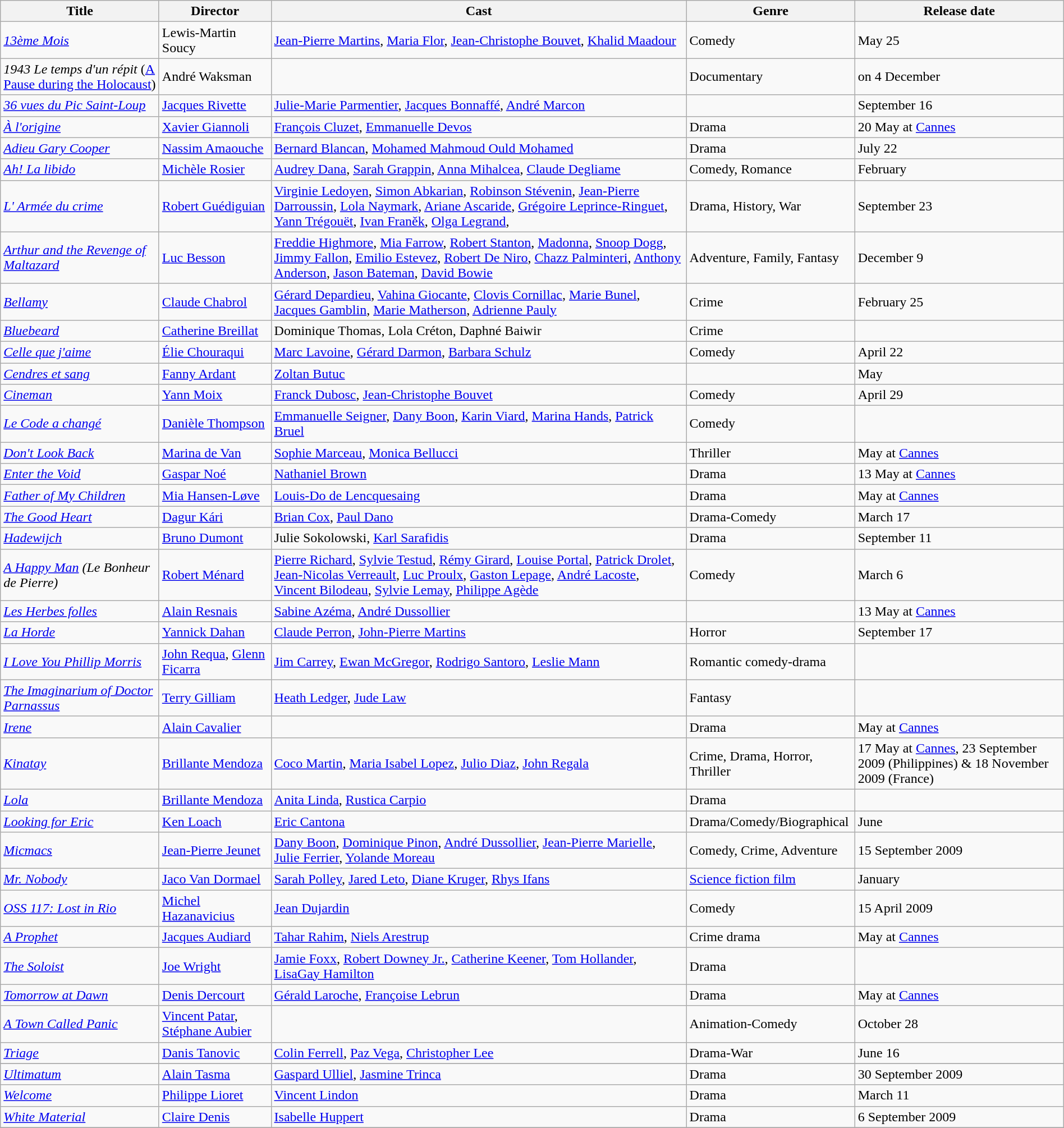<table class="wikitable sortable" width="100%">
<tr>
<th>Title</th>
<th>Director</th>
<th>Cast</th>
<th>Genre</th>
<th>Release date</th>
</tr>
<tr>
<td><em><a href='#'>13ème Mois</a></em></td>
<td>Lewis-Martin Soucy</td>
<td><a href='#'>Jean-Pierre Martins</a>, <a href='#'>Maria Flor</a>, <a href='#'>Jean-Christophe Bouvet</a>, <a href='#'>Khalid Maadour</a></td>
<td>Comedy</td>
<td>May 25</td>
</tr>
<tr>
<td><em>1943 Le temps d'un répit</em>  (<a href='#'>A Pause during the Holocaust</a>)</td>
<td>André Waksman</td>
<td></td>
<td>Documentary</td>
<td> on 4 December</td>
</tr>
<tr>
<td><em><a href='#'>36 vues du Pic Saint-Loup</a></em></td>
<td><a href='#'>Jacques Rivette</a></td>
<td><a href='#'>Julie-Marie Parmentier</a>, <a href='#'>Jacques Bonnaffé</a>, <a href='#'>André Marcon</a></td>
<td></td>
<td>September 16</td>
</tr>
<tr>
<td><em><a href='#'>À l'origine</a></em></td>
<td><a href='#'>Xavier Giannoli</a></td>
<td><a href='#'>François Cluzet</a>, <a href='#'>Emmanuelle Devos</a></td>
<td>Drama</td>
<td>20 May at <a href='#'>Cannes</a></td>
</tr>
<tr>
<td><em><a href='#'>Adieu Gary Cooper</a></em></td>
<td><a href='#'>Nassim Amaouche</a></td>
<td><a href='#'>Bernard Blancan</a>, <a href='#'>Mohamed Mahmoud Ould Mohamed</a></td>
<td>Drama</td>
<td>July 22</td>
</tr>
<tr>
<td><em><a href='#'>Ah! La libido</a></em></td>
<td><a href='#'>Michèle Rosier</a></td>
<td><a href='#'>Audrey Dana</a>, <a href='#'>Sarah Grappin</a>, <a href='#'>Anna Mihalcea</a>, <a href='#'>Claude Degliame</a></td>
<td>Comedy, Romance</td>
<td>February </td>
</tr>
<tr>
<td><em><a href='#'>L' Armée du crime</a></em></td>
<td><a href='#'>Robert Guédiguian</a></td>
<td><a href='#'>Virginie Ledoyen</a>, <a href='#'>Simon Abkarian</a>, <a href='#'>Robinson Stévenin</a>, <a href='#'>Jean-Pierre Darroussin</a>, <a href='#'>Lola Naymark</a>, <a href='#'>Ariane Ascaride</a>, <a href='#'>Grégoire Leprince-Ringuet</a>, <a href='#'>Yann Trégouët</a>, <a href='#'>Ivan Franěk</a>, <a href='#'>Olga Legrand</a>,</td>
<td>Drama, History, War</td>
<td>September 23</td>
</tr>
<tr>
<td><em><a href='#'>Arthur and the Revenge of Maltazard</a></em></td>
<td><a href='#'>Luc Besson</a></td>
<td><a href='#'>Freddie Highmore</a>, <a href='#'>Mia Farrow</a>, <a href='#'>Robert Stanton</a>, <a href='#'>Madonna</a>, <a href='#'>Snoop Dogg</a>, <a href='#'>Jimmy Fallon</a>, <a href='#'>Emilio Estevez</a>, <a href='#'>Robert De Niro</a>, <a href='#'>Chazz Palminteri</a>, <a href='#'>Anthony Anderson</a>, <a href='#'>Jason Bateman</a>, <a href='#'>David Bowie</a></td>
<td>Adventure, Family, Fantasy</td>
<td>December 9</td>
</tr>
<tr>
<td><em><a href='#'>Bellamy</a></em></td>
<td><a href='#'>Claude Chabrol</a></td>
<td><a href='#'>Gérard Depardieu</a>, <a href='#'>Vahina Giocante</a>, <a href='#'>Clovis Cornillac</a>, <a href='#'>Marie Bunel</a>, <a href='#'>Jacques Gamblin</a>, <a href='#'>Marie Matherson</a>, <a href='#'>Adrienne Pauly</a></td>
<td>Crime</td>
<td>February 25</td>
</tr>
<tr>
<td><em><a href='#'>Bluebeard</a></em></td>
<td><a href='#'>Catherine Breillat</a></td>
<td>Dominique Thomas, Lola Créton, Daphné Baiwir</td>
<td>Crime</td>
<td></td>
</tr>
<tr>
<td><em><a href='#'>Celle que j'aime</a></em></td>
<td><a href='#'>Élie Chouraqui</a></td>
<td><a href='#'>Marc Lavoine</a>, <a href='#'>Gérard Darmon</a>, <a href='#'>Barbara Schulz</a></td>
<td>Comedy</td>
<td>April 22</td>
</tr>
<tr>
<td><em><a href='#'>Cendres et sang</a></em></td>
<td><a href='#'>Fanny Ardant</a></td>
<td><a href='#'>Zoltan Butuc</a></td>
<td></td>
<td>May</td>
</tr>
<tr>
<td><em><a href='#'>Cineman</a></em></td>
<td><a href='#'>Yann Moix</a></td>
<td><a href='#'>Franck Dubosc</a>, <a href='#'>Jean-Christophe Bouvet</a></td>
<td>Comedy</td>
<td>April 29 </td>
</tr>
<tr>
<td><em><a href='#'>Le Code a changé</a></em></td>
<td><a href='#'>Danièle Thompson</a></td>
<td><a href='#'>Emmanuelle Seigner</a>, <a href='#'>Dany Boon</a>, <a href='#'>Karin Viard</a>, <a href='#'>Marina Hands</a>, <a href='#'>Patrick Bruel</a></td>
<td>Comedy</td>
<td></td>
</tr>
<tr>
<td><em><a href='#'>Don't Look Back</a></em></td>
<td><a href='#'>Marina de Van</a></td>
<td><a href='#'>Sophie Marceau</a>, <a href='#'>Monica Bellucci</a></td>
<td>Thriller</td>
<td>May at <a href='#'>Cannes</a></td>
</tr>
<tr>
<td><em><a href='#'>Enter the Void</a></em></td>
<td><a href='#'>Gaspar Noé</a></td>
<td><a href='#'>Nathaniel Brown</a></td>
<td>Drama</td>
<td>13 May at <a href='#'>Cannes</a></td>
</tr>
<tr>
<td><em><a href='#'>Father of My Children</a></em></td>
<td><a href='#'>Mia Hansen-Løve</a></td>
<td><a href='#'>Louis-Do de Lencquesaing</a></td>
<td>Drama</td>
<td>May at <a href='#'>Cannes</a></td>
</tr>
<tr>
<td><em><a href='#'>The Good Heart</a></em></td>
<td><a href='#'>Dagur Kári</a></td>
<td><a href='#'>Brian Cox</a>, <a href='#'>Paul Dano</a></td>
<td>Drama-Comedy</td>
<td>March 17</td>
</tr>
<tr>
<td><em><a href='#'>Hadewijch</a></em></td>
<td><a href='#'>Bruno Dumont</a></td>
<td>Julie Sokolowski, <a href='#'>Karl Sarafidis</a></td>
<td>Drama</td>
<td> September 11</td>
</tr>
<tr>
<td><em><a href='#'>A Happy Man</a> (Le Bonheur de Pierre)</em></td>
<td><a href='#'>Robert Ménard</a></td>
<td><a href='#'>Pierre Richard</a>, <a href='#'>Sylvie Testud</a>, <a href='#'>Rémy Girard</a>, <a href='#'>Louise Portal</a>, <a href='#'>Patrick Drolet</a>, <a href='#'>Jean-Nicolas Verreault</a>, <a href='#'>Luc Proulx</a>, <a href='#'>Gaston Lepage</a>, <a href='#'>André Lacoste</a>, <a href='#'>Vincent Bilodeau</a>, <a href='#'>Sylvie Lemay</a>, <a href='#'>Philippe Agède</a></td>
<td>Comedy</td>
<td>March 6</td>
</tr>
<tr>
<td><em><a href='#'>Les Herbes folles</a></em></td>
<td><a href='#'>Alain Resnais</a></td>
<td><a href='#'>Sabine Azéma</a>, <a href='#'>André Dussollier</a></td>
<td></td>
<td>13 May at <a href='#'>Cannes</a></td>
</tr>
<tr>
<td><em><a href='#'>La Horde</a></em></td>
<td><a href='#'>Yannick Dahan</a></td>
<td><a href='#'>Claude Perron</a>, <a href='#'>John-Pierre Martins</a></td>
<td>Horror</td>
<td>September 17</td>
</tr>
<tr>
<td><em><a href='#'>I Love You Phillip Morris</a></em></td>
<td><a href='#'>John Requa</a>, <a href='#'>Glenn Ficarra</a></td>
<td><a href='#'>Jim Carrey</a>, <a href='#'>Ewan McGregor</a>, <a href='#'>Rodrigo Santoro</a>, <a href='#'>Leslie Mann</a></td>
<td>Romantic comedy-drama</td>
<td></td>
</tr>
<tr>
<td><em><a href='#'>The Imaginarium of Doctor Parnassus</a></em></td>
<td><a href='#'>Terry Gilliam</a></td>
<td><a href='#'>Heath Ledger</a>, <a href='#'>Jude Law</a></td>
<td>Fantasy</td>
<td></td>
</tr>
<tr>
<td><em><a href='#'>Irene</a></em></td>
<td><a href='#'>Alain Cavalier</a></td>
<td></td>
<td>Drama</td>
<td>May at <a href='#'>Cannes</a></td>
</tr>
<tr>
<td><em><a href='#'>Kinatay</a></em></td>
<td><a href='#'>Brillante Mendoza</a></td>
<td><a href='#'>Coco Martin</a>, <a href='#'>Maria Isabel Lopez</a>, <a href='#'>Julio Diaz</a>, <a href='#'>John Regala</a></td>
<td>Crime, Drama, Horror, Thriller</td>
<td>17 May at <a href='#'>Cannes</a>, 23 September 2009 (Philippines) & 18 November 2009 (France)</td>
</tr>
<tr>
<td><em><a href='#'>Lola</a></em></td>
<td><a href='#'>Brillante Mendoza</a></td>
<td><a href='#'>Anita Linda</a>, <a href='#'>Rustica Carpio</a></td>
<td>Drama</td>
<td></td>
</tr>
<tr>
<td><em><a href='#'>Looking for Eric</a></em></td>
<td><a href='#'>Ken Loach</a></td>
<td><a href='#'>Eric Cantona</a></td>
<td>Drama/Comedy/Biographical</td>
<td>June</td>
</tr>
<tr>
<td><em><a href='#'>Micmacs</a></em></td>
<td><a href='#'>Jean-Pierre Jeunet</a></td>
<td><a href='#'>Dany Boon</a>, <a href='#'>Dominique Pinon</a>, <a href='#'>André Dussollier</a>, <a href='#'>Jean-Pierre Marielle</a>, <a href='#'>Julie Ferrier</a>, <a href='#'>Yolande Moreau</a></td>
<td>Comedy, Crime, Adventure</td>
<td>15 September 2009</td>
</tr>
<tr>
<td><em><a href='#'>Mr. Nobody</a></em></td>
<td><a href='#'>Jaco Van Dormael</a></td>
<td><a href='#'>Sarah Polley</a>, <a href='#'>Jared Leto</a>, <a href='#'>Diane Kruger</a>, <a href='#'>Rhys Ifans</a></td>
<td><a href='#'>Science fiction film</a></td>
<td>January</td>
</tr>
<tr>
<td><em><a href='#'>OSS 117: Lost in Rio</a></em></td>
<td><a href='#'>Michel Hazanavicius</a></td>
<td><a href='#'>Jean Dujardin</a></td>
<td>Comedy</td>
<td>15 April 2009</td>
</tr>
<tr>
<td><em><a href='#'>A Prophet</a></em></td>
<td><a href='#'>Jacques Audiard</a></td>
<td><a href='#'>Tahar Rahim</a>, <a href='#'>Niels Arestrup</a></td>
<td>Crime drama</td>
<td>May at <a href='#'>Cannes</a></td>
</tr>
<tr>
<td><em><a href='#'>The Soloist</a></em></td>
<td><a href='#'>Joe Wright</a></td>
<td><a href='#'>Jamie Foxx</a>, <a href='#'>Robert Downey Jr.</a>, <a href='#'>Catherine Keener</a>, <a href='#'>Tom Hollander</a>, <a href='#'>LisaGay Hamilton</a></td>
<td>Drama</td>
<td></td>
</tr>
<tr>
<td><em><a href='#'>Tomorrow at Dawn</a></em></td>
<td><a href='#'>Denis Dercourt</a></td>
<td><a href='#'>Gérald Laroche</a>, <a href='#'>Françoise Lebrun</a></td>
<td>Drama</td>
<td>May at <a href='#'>Cannes</a></td>
</tr>
<tr>
<td><em><a href='#'>A Town Called Panic</a></em></td>
<td><a href='#'>Vincent Patar</a>, <a href='#'>Stéphane Aubier</a></td>
<td></td>
<td>Animation-Comedy</td>
<td>October 28</td>
</tr>
<tr>
<td><em><a href='#'>Triage</a></em></td>
<td><a href='#'>Danis Tanovic</a></td>
<td><a href='#'>Colin Ferrell</a>, <a href='#'>Paz Vega</a>, <a href='#'>Christopher Lee</a></td>
<td>Drama-War</td>
<td>June 16</td>
</tr>
<tr>
</tr>
<tr>
<td><em><a href='#'>Ultimatum</a></em></td>
<td><a href='#'>Alain Tasma</a></td>
<td><a href='#'>Gaspard Ulliel</a>, <a href='#'>Jasmine Trinca</a></td>
<td>Drama</td>
<td>30 September 2009</td>
</tr>
<tr>
<td><em><a href='#'>Welcome</a></em></td>
<td><a href='#'>Philippe Lioret</a></td>
<td><a href='#'>Vincent Lindon</a></td>
<td>Drama</td>
<td>March 11</td>
</tr>
<tr>
<td><em><a href='#'>White Material</a></em></td>
<td><a href='#'>Claire Denis</a></td>
<td><a href='#'>Isabelle Huppert</a></td>
<td>Drama</td>
<td>6 September 2009</td>
</tr>
<tr>
</tr>
</table>
